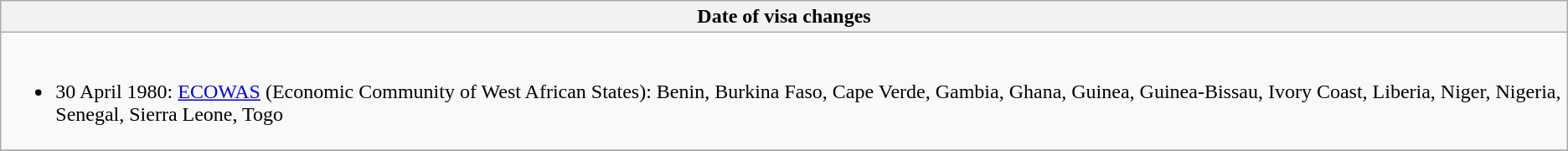<table class="wikitable collapsible collapsed">
<tr>
<th style="width:100%;";">Date of visa changes</th>
</tr>
<tr>
<td><br><ul><li>30 April 1980: <a href='#'>ECOWAS</a> (Economic Community of West African States): Benin, Burkina Faso, Cape Verde, Gambia, Ghana, Guinea, Guinea-Bissau, Ivory Coast, Liberia, Niger, Nigeria, Senegal, Sierra Leone, Togo</li></ul></td>
</tr>
<tr>
</tr>
</table>
